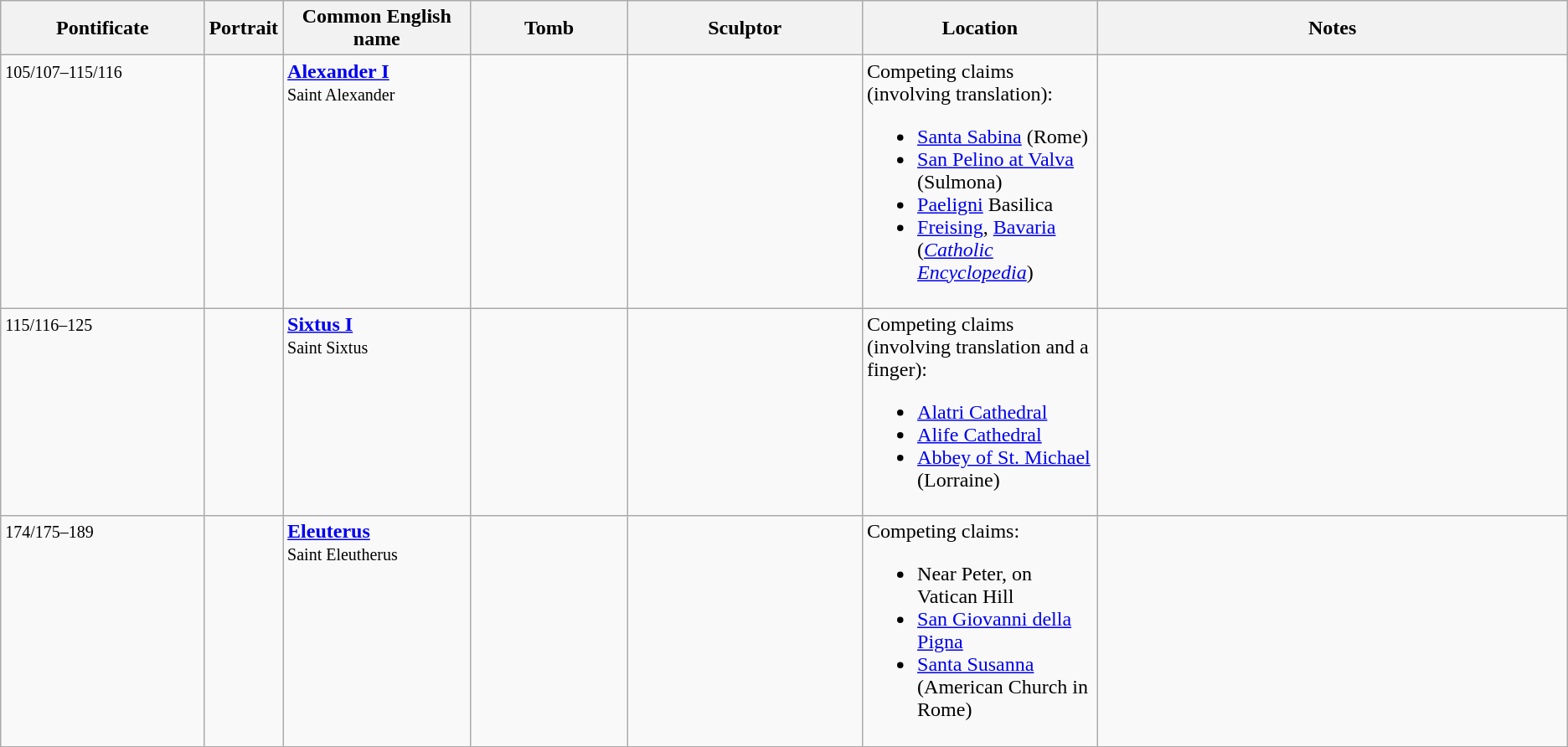<table class=wikitable>
<tr>
<th width="13%">Pontificate</th>
<th width="5%">Portrait</th>
<th width="12%">Common English name</th>
<th width="10%">Tomb</th>
<th width="15%">Sculptor</th>
<th width="15%">Location</th>
<th width="30%">Notes</th>
</tr>
<tr valign="top">
<td><small>105/107–115/116</small></td>
<td></td>
<td><strong><a href='#'>Alexander I</a></strong><br><small>Saint Alexander</small></td>
<td></td>
<td></td>
<td>Competing claims (involving translation):<br><ul><li><a href='#'>Santa Sabina</a> (Rome)</li><li><a href='#'>San Pelino at Valva</a> (Sulmona)</li><li><a href='#'>Paeligni</a> Basilica</li><li><a href='#'>Freising</a>, <a href='#'>Bavaria</a> (<em><a href='#'>Catholic Encyclopedia</a></em>)</li></ul></td>
<td></td>
</tr>
<tr valign="top">
<td><small>115/116–125</small></td>
<td></td>
<td><strong><a href='#'>Sixtus I</a></strong><br><small>Saint Sixtus</small></td>
<td></td>
<td></td>
<td>Competing claims (involving translation and a finger):<br><ul><li><a href='#'>Alatri Cathedral</a></li><li><a href='#'>Alife Cathedral</a></li><li><a href='#'>Abbey of St. Michael</a> (Lorraine)</li></ul></td>
<td></td>
</tr>
<tr valign="top">
<td><small>174/175–189</small></td>
<td></td>
<td><strong><a href='#'>Eleuterus</a></strong><br><small>Saint Eleutherus</small></td>
<td></td>
<td></td>
<td>Competing claims:<br><ul><li>Near Peter, on Vatican Hill</li><li><a href='#'>San Giovanni della Pigna</a></li><li><a href='#'>Santa Susanna</a> (American Church in Rome)</li></ul></td>
<td></td>
</tr>
</table>
